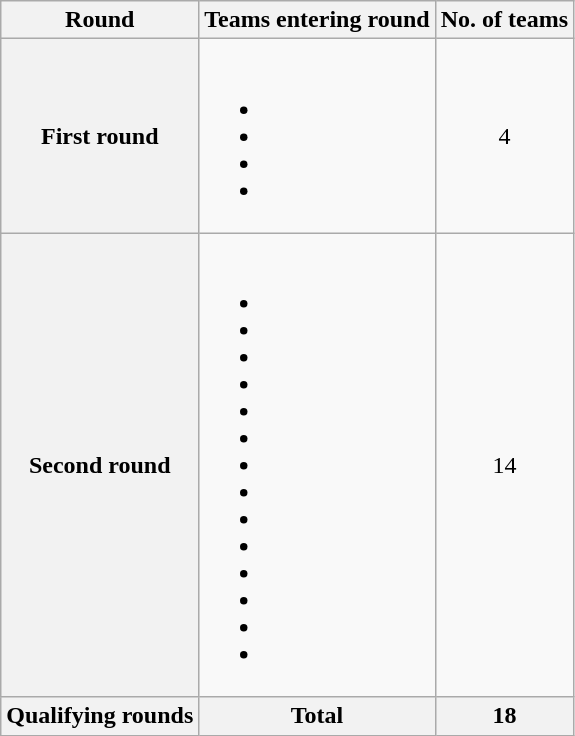<table class="wikitable">
<tr>
<th>Round</th>
<th>Teams entering round</th>
<th>No. of teams</th>
</tr>
<tr>
<th>First round</th>
<td><br><ul><li></li><li></li><li></li><li></li></ul></td>
<td align=center>4</td>
</tr>
<tr>
<th>Second round</th>
<td><br><ul><li></li><li></li><li></li><li></li><li></li><li></li><li></li><li></li><li></li><li></li><li></li><li></li><li></li><li></li></ul></td>
<td align=center>14</td>
</tr>
<tr>
<th>Qualifying rounds</th>
<th>Total</th>
<th>18</th>
</tr>
</table>
